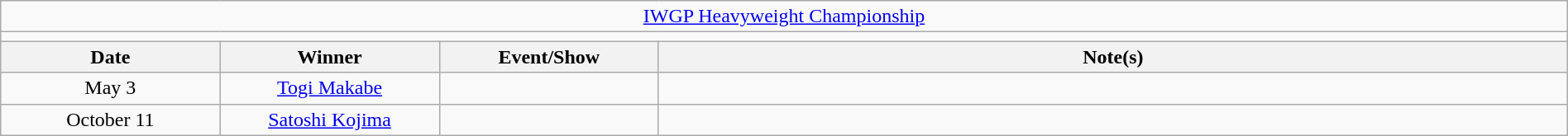<table class="wikitable" style="text-align:center; width:100%;">
<tr>
<td colspan="5"><a href='#'>IWGP Heavyweight Championship</a></td>
</tr>
<tr>
<td colspan="5"><strong></strong></td>
</tr>
<tr>
<th width=14%>Date</th>
<th width=14%>Winner</th>
<th width=14%>Event/Show</th>
<th width=58%>Note(s)</th>
</tr>
<tr>
<td>May 3</td>
<td><a href='#'>Togi Makabe</a></td>
<td></td>
<td align=left></td>
</tr>
<tr>
<td>October 11</td>
<td><a href='#'>Satoshi Kojima</a></td>
<td></td>
<td align=left></td>
</tr>
</table>
